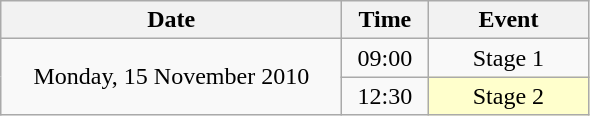<table class = "wikitable" style="text-align:center;">
<tr>
<th width=220>Date</th>
<th width=50>Time</th>
<th width=100>Event</th>
</tr>
<tr>
<td rowspan=2>Monday, 15 November 2010</td>
<td>09:00</td>
<td>Stage 1</td>
</tr>
<tr>
<td>12:30</td>
<td bgcolor=ffffcc>Stage 2</td>
</tr>
</table>
